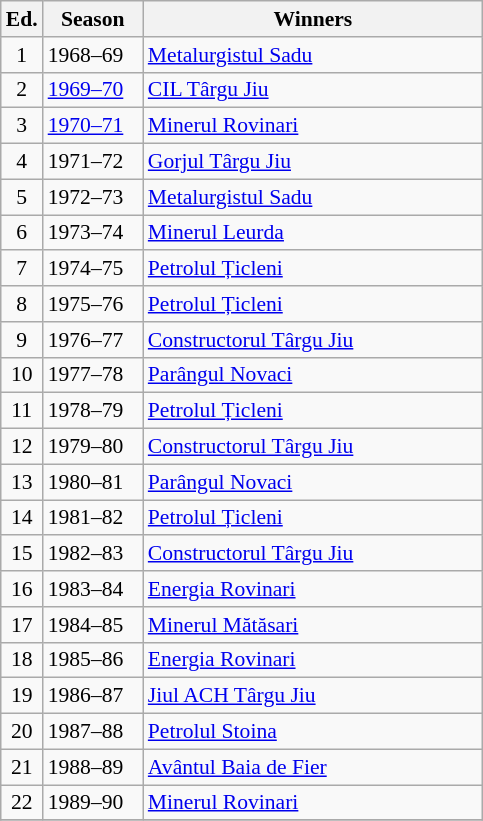<table class="wikitable" style="font-size:90%">
<tr>
<th><abbr>Ed.</abbr></th>
<th width="60">Season</th>
<th width="220">Winners</th>
</tr>
<tr>
<td align=center>1</td>
<td>1968–69</td>
<td><a href='#'>Metalurgistul Sadu</a></td>
</tr>
<tr>
<td align=center>2</td>
<td><a href='#'>1969–70</a></td>
<td><a href='#'>CIL Târgu Jiu</a></td>
</tr>
<tr>
<td align=center>3</td>
<td><a href='#'>1970–71</a></td>
<td><a href='#'>Minerul Rovinari</a></td>
</tr>
<tr>
<td align=center>4</td>
<td>1971–72</td>
<td><a href='#'>Gorjul Târgu Jiu</a></td>
</tr>
<tr>
<td align=center>5</td>
<td>1972–73</td>
<td><a href='#'>Metalurgistul Sadu</a></td>
</tr>
<tr>
<td align=center>6</td>
<td>1973–74</td>
<td><a href='#'>Minerul Leurda</a></td>
</tr>
<tr>
<td align=center>7</td>
<td>1974–75</td>
<td><a href='#'>Petrolul Țicleni</a></td>
</tr>
<tr>
<td align=center>8</td>
<td>1975–76</td>
<td><a href='#'>Petrolul Țicleni</a></td>
</tr>
<tr>
<td align=center>9</td>
<td>1976–77</td>
<td><a href='#'>Constructorul Târgu Jiu</a></td>
</tr>
<tr>
<td align=center>10</td>
<td>1977–78</td>
<td><a href='#'>Parângul Novaci</a></td>
</tr>
<tr>
<td align=center>11</td>
<td>1978–79</td>
<td><a href='#'>Petrolul Țicleni</a></td>
</tr>
<tr>
<td align=center>12</td>
<td>1979–80</td>
<td><a href='#'>Constructorul Târgu Jiu</a></td>
</tr>
<tr>
<td align=center>13</td>
<td>1980–81</td>
<td><a href='#'>Parângul Novaci</a></td>
</tr>
<tr>
<td align=center>14</td>
<td>1981–82</td>
<td><a href='#'>Petrolul Țicleni</a></td>
</tr>
<tr>
<td align=center>15</td>
<td>1982–83</td>
<td><a href='#'>Constructorul Târgu Jiu</a></td>
</tr>
<tr>
<td align=center>16</td>
<td>1983–84</td>
<td><a href='#'>Energia Rovinari</a></td>
</tr>
<tr>
<td align=center>17</td>
<td>1984–85</td>
<td><a href='#'>Minerul Mătăsari</a></td>
</tr>
<tr>
<td align=center>18</td>
<td>1985–86</td>
<td><a href='#'>Energia Rovinari</a></td>
</tr>
<tr>
<td align=center>19</td>
<td>1986–87</td>
<td><a href='#'>Jiul ACH Târgu Jiu</a></td>
</tr>
<tr>
<td align=center>20</td>
<td>1987–88</td>
<td><a href='#'>Petrolul Stoina</a></td>
</tr>
<tr>
<td align=center>21</td>
<td>1988–89</td>
<td><a href='#'>Avântul Baia de Fier</a></td>
</tr>
<tr>
<td align=center>22</td>
<td>1989–90</td>
<td><a href='#'>Minerul Rovinari</a></td>
</tr>
<tr>
</tr>
</table>
